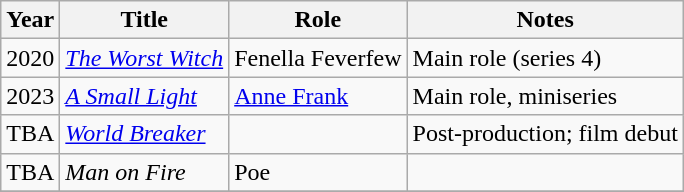<table class="wikitable sortable">
<tr>
<th>Year</th>
<th>Title</th>
<th>Role</th>
<th class="unsortable">Notes</th>
</tr>
<tr>
<td>2020</td>
<td><em><a href='#'>The Worst Witch</a></em></td>
<td>Fenella Feverfew</td>
<td>Main role (series 4)</td>
</tr>
<tr>
<td>2023</td>
<td><em><a href='#'>A Small Light</a></em></td>
<td><a href='#'>Anne Frank</a></td>
<td>Main role, miniseries</td>
</tr>
<tr>
<td>TBA</td>
<td><em><a href='#'>World Breaker</a></em></td>
<td></td>
<td>Post-production; film debut</td>
</tr>
<tr>
<td>TBA</td>
<td><em>Man on Fire</em></td>
<td>Poe</td>
<td></td>
</tr>
<tr>
</tr>
</table>
